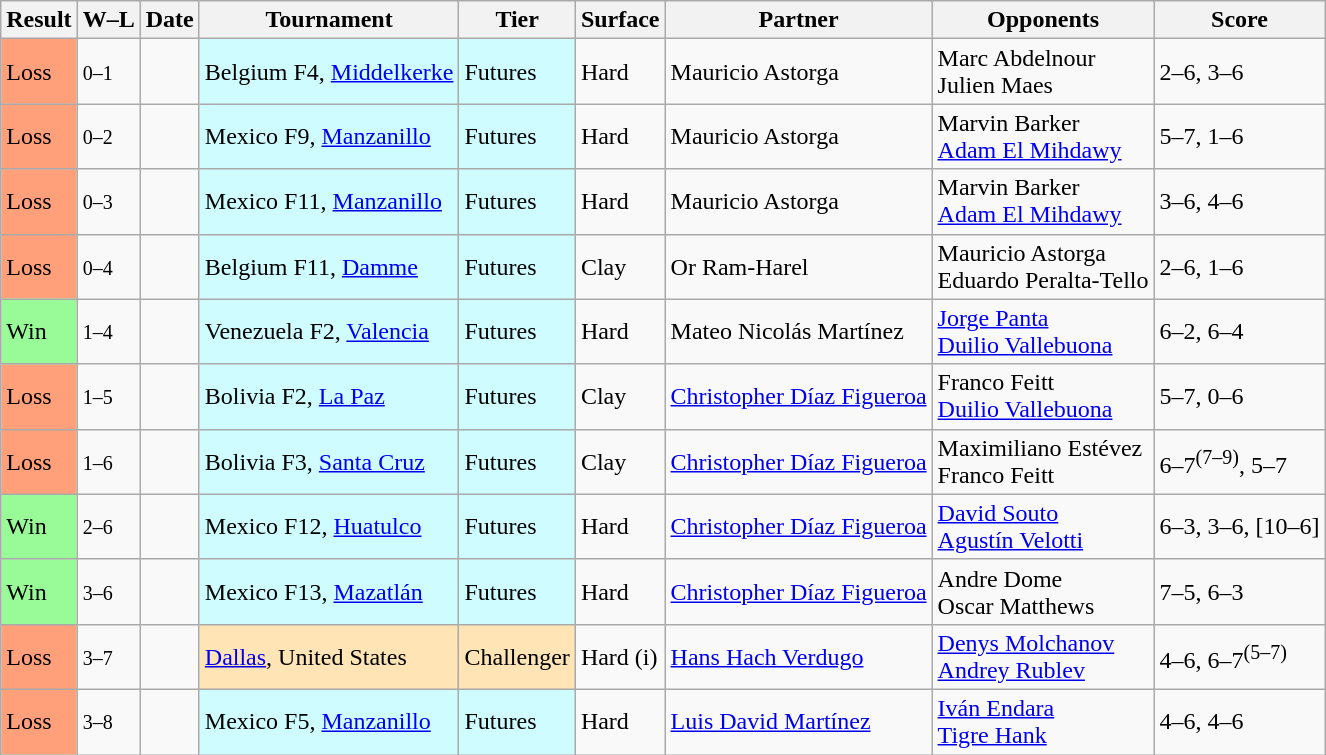<table class="sortable wikitable">
<tr>
<th>Result</th>
<th class="unsortable">W–L</th>
<th>Date</th>
<th>Tournament</th>
<th>Tier</th>
<th>Surface</th>
<th>Partner</th>
<th>Opponents</th>
<th class="unsortable">Score</th>
</tr>
<tr>
<td bgcolor=FFA07A>Loss</td>
<td><small>0–1</small></td>
<td></td>
<td style="background:#cffcff;">Belgium F4, <a href='#'>Middelkerke</a></td>
<td style="background:#cffcff;">Futures</td>
<td>Hard</td>
<td> Mauricio Astorga</td>
<td> Marc Abdelnour<br> Julien Maes</td>
<td>2–6, 3–6</td>
</tr>
<tr>
<td bgcolor=FFA07A>Loss</td>
<td><small>0–2</small></td>
<td></td>
<td style="background:#cffcff;">Mexico F9, <a href='#'>Manzanillo</a></td>
<td style="background:#cffcff;">Futures</td>
<td>Hard</td>
<td> Mauricio Astorga</td>
<td> Marvin Barker<br> <a href='#'>Adam El Mihdawy</a></td>
<td>5–7, 1–6</td>
</tr>
<tr>
<td bgcolor=FFA07A>Loss</td>
<td><small>0–3</small></td>
<td></td>
<td style="background:#cffcff;">Mexico F11, <a href='#'>Manzanillo</a></td>
<td style="background:#cffcff;">Futures</td>
<td>Hard</td>
<td> Mauricio Astorga</td>
<td> Marvin Barker<br> <a href='#'>Adam El Mihdawy</a></td>
<td>3–6, 4–6</td>
</tr>
<tr>
<td bgcolor=FFA07A>Loss</td>
<td><small>0–4</small></td>
<td></td>
<td style="background:#cffcff;">Belgium F11, <a href='#'>Damme</a></td>
<td style="background:#cffcff;">Futures</td>
<td>Clay</td>
<td> Or Ram-Harel</td>
<td> Mauricio Astorga<br> Eduardo Peralta-Tello</td>
<td>2–6, 1–6</td>
</tr>
<tr>
<td bgcolor=98FB98>Win</td>
<td><small>1–4</small></td>
<td></td>
<td style="background:#cffcff;">Venezuela F2, <a href='#'>Valencia</a></td>
<td style="background:#cffcff;">Futures</td>
<td>Hard</td>
<td> Mateo Nicolás Martínez</td>
<td> <a href='#'>Jorge Panta</a><br> <a href='#'>Duilio Vallebuona</a></td>
<td>6–2, 6–4</td>
</tr>
<tr>
<td bgcolor=FFA07A>Loss</td>
<td><small>1–5</small></td>
<td></td>
<td style="background:#cffcff;">Bolivia F2, <a href='#'>La Paz</a></td>
<td style="background:#cffcff;">Futures</td>
<td>Clay</td>
<td> <a href='#'>Christopher Díaz Figueroa</a></td>
<td> Franco Feitt<br> <a href='#'>Duilio Vallebuona</a></td>
<td>5–7, 0–6</td>
</tr>
<tr>
<td bgcolor=FFA07A>Loss</td>
<td><small>1–6</small></td>
<td></td>
<td style="background:#cffcff;">Bolivia F3, <a href='#'>Santa Cruz</a></td>
<td style="background:#cffcff;">Futures</td>
<td>Clay</td>
<td> <a href='#'>Christopher Díaz Figueroa</a></td>
<td> Maximiliano Estévez <br> Franco Feitt</td>
<td>6–7<sup>(7–9)</sup>, 5–7</td>
</tr>
<tr>
<td bgcolor=98FB98>Win</td>
<td><small>2–6</small></td>
<td></td>
<td style="background:#cffcff;">Mexico F12, <a href='#'>Huatulco</a></td>
<td style="background:#cffcff;">Futures</td>
<td>Hard</td>
<td> <a href='#'>Christopher Díaz Figueroa</a></td>
<td> <a href='#'>David Souto</a><br> <a href='#'>Agustín Velotti</a></td>
<td>6–3, 3–6, [10–6]</td>
</tr>
<tr>
<td bgcolor=98FB98>Win</td>
<td><small>3–6</small></td>
<td></td>
<td style="background:#cffcff;">Mexico F13, <a href='#'>Mazatlán</a></td>
<td style="background:#cffcff;">Futures</td>
<td>Hard</td>
<td> <a href='#'>Christopher Díaz Figueroa</a></td>
<td> Andre Dome<br> Oscar Matthews</td>
<td>7–5, 6–3</td>
</tr>
<tr>
<td bgcolor=FFA07A>Loss</td>
<td><small>3–7</small></td>
<td><a href='#'></a></td>
<td style="background:moccasin;"><a href='#'>Dallas</a>, United States</td>
<td style="background:moccasin;">Challenger</td>
<td>Hard (i)</td>
<td> <a href='#'>Hans Hach Verdugo</a></td>
<td> <a href='#'>Denys Molchanov</a><br> <a href='#'>Andrey Rublev</a></td>
<td>4–6, 6–7<sup>(5–7)</sup></td>
</tr>
<tr>
<td bgcolor=FFA07A>Loss</td>
<td><small>3–8</small></td>
<td></td>
<td style="background:#cffcff;">Mexico F5, <a href='#'>Manzanillo</a></td>
<td style="background:#cffcff;">Futures</td>
<td>Hard</td>
<td> <a href='#'>Luis David Martínez</a></td>
<td> <a href='#'>Iván Endara</a><br> <a href='#'>Tigre Hank</a></td>
<td>4–6, 4–6</td>
</tr>
</table>
